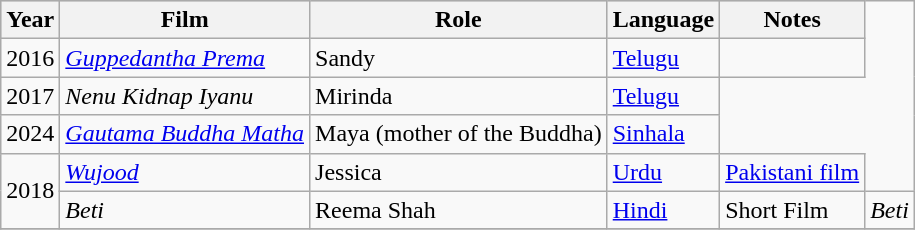<table class="wikitable sortable">
<tr style="background:#ccc; text-align:center;">
<th>Year</th>
<th>Film</th>
<th>Role</th>
<th>Language</th>
<th>Notes</th>
</tr>
<tr>
<td>2016</td>
<td><em><a href='#'>Guppedantha Prema</a></em></td>
<td>Sandy</td>
<td><a href='#'>Telugu</a></td>
<td></td>
</tr>
<tr>
<td>2017</td>
<td><em>Nenu Kidnap Iyanu</em></td>
<td>Mirinda</td>
<td><a href='#'>Telugu</a></td>
</tr>
<tr>
<td>2024</td>
<td><em><a href='#'>Gautama Buddha Matha</a></em></td>
<td>Maya (mother of the Buddha)</td>
<td><a href='#'>Sinhala</a></td>
</tr>
<tr>
<td rowspan="2">2018</td>
<td><em><a href='#'>Wujood</a></em></td>
<td>Jessica</td>
<td><a href='#'>Urdu</a></td>
<td><a href='#'>Pakistani film</a></td>
</tr>
<tr>
<td><em>Beti</em></td>
<td>Reema Shah</td>
<td><a href='#'>Hindi</a></td>
<td>Short Film</td>
<td><em>Beti</em></td>
</tr>
<tr>
</tr>
</table>
